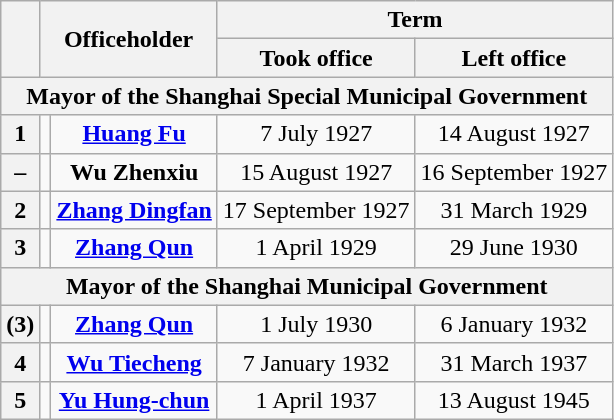<table class="wikitable" style="text-align:center">
<tr>
<th rowspan="2"></th>
<th colspan="2" rowspan="2">Officeholder</th>
<th colspan="2">Term</th>
</tr>
<tr>
<th>Took office</th>
<th>Left office</th>
</tr>
<tr>
<th colspan="5">Mayor of the Shanghai Special Municipal Government</th>
</tr>
<tr>
<th>1</th>
<td></td>
<td><strong><a href='#'>Huang Fu</a></strong><br></td>
<td>7 July 1927</td>
<td>14 August 1927</td>
</tr>
<tr>
<th>–</th>
<td></td>
<td><strong>Wu Zhenxiu</strong><br></td>
<td>15 August 1927</td>
<td>16 September 1927</td>
</tr>
<tr>
<th>2</th>
<td></td>
<td><strong><a href='#'>Zhang Dingfan</a></strong><br></td>
<td>17 September 1927</td>
<td>31 March 1929</td>
</tr>
<tr>
<th>3</th>
<td></td>
<td><strong><a href='#'>Zhang Qun</a></strong><br></td>
<td>1 April 1929</td>
<td>29 June 1930</td>
</tr>
<tr>
<th colspan="5">Mayor of the Shanghai Municipal Government</th>
</tr>
<tr>
<th>(3)</th>
<td></td>
<td><strong><a href='#'>Zhang Qun</a></strong><br></td>
<td>1 July 1930</td>
<td>6 January 1932</td>
</tr>
<tr>
<th>4</th>
<td></td>
<td><strong><a href='#'>Wu Tiecheng</a></strong><br></td>
<td>7 January 1932</td>
<td>31 March 1937</td>
</tr>
<tr>
<th>5</th>
<td></td>
<td><strong><a href='#'>Yu Hung-chun</a></strong><br></td>
<td>1 April 1937</td>
<td>13 August 1945</td>
</tr>
</table>
